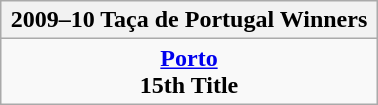<table class="wikitable" style="text-align: center; margin: 0 auto; width: 20%">
<tr>
<th>2009–10 Taça de Portugal Winners</th>
</tr>
<tr>
<td><strong><a href='#'>Porto</a></strong><br><strong>15th Title</strong></td>
</tr>
</table>
